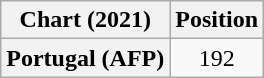<table class="wikitable plainrowheaders" style="text-align:center">
<tr>
<th scope="col">Chart (2021)</th>
<th scope="col">Position</th>
</tr>
<tr>
<th scope="row">Portugal (AFP)</th>
<td>192</td>
</tr>
</table>
